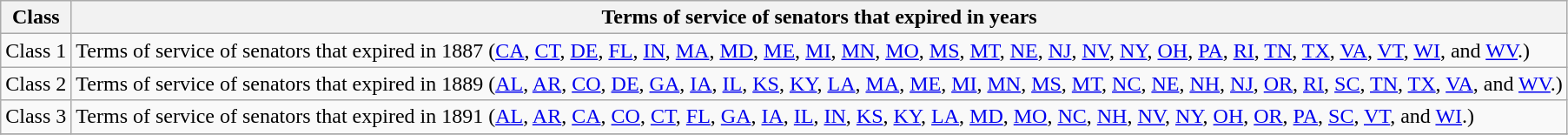<table class="wikitable sortable">
<tr valign=bottom>
<th>Class</th>
<th>Terms of service of senators that expired in years</th>
</tr>
<tr>
<td>Class 1</td>
<td>Terms of service of senators that expired in 1887 (<a href='#'>CA</a>, <a href='#'>CT</a>, <a href='#'>DE</a>, <a href='#'>FL</a>, <a href='#'>IN</a>, <a href='#'>MA</a>, <a href='#'>MD</a>, <a href='#'>ME</a>, <a href='#'>MI</a>, <a href='#'>MN</a>, <a href='#'>MO</a>, <a href='#'>MS</a>, <a href='#'>MT</a>, <a href='#'>NE</a>, <a href='#'>NJ</a>, <a href='#'>NV</a>, <a href='#'>NY</a>, <a href='#'>OH</a>, <a href='#'>PA</a>, <a href='#'>RI</a>, <a href='#'>TN</a>, <a href='#'>TX</a>, <a href='#'>VA</a>, <a href='#'>VT</a>, <a href='#'>WI</a>, and <a href='#'>WV</a>.)</td>
</tr>
<tr>
<td>Class 2</td>
<td>Terms of service of senators that expired in 1889 (<a href='#'>AL</a>, <a href='#'>AR</a>, <a href='#'>CO</a>, <a href='#'>DE</a>, <a href='#'>GA</a>, <a href='#'>IA</a>, <a href='#'>IL</a>, <a href='#'>KS</a>, <a href='#'>KY</a>, <a href='#'>LA</a>, <a href='#'>MA</a>, <a href='#'>ME</a>, <a href='#'>MI</a>, <a href='#'>MN</a>, <a href='#'>MS</a>, <a href='#'>MT</a>, <a href='#'>NC</a>, <a href='#'>NE</a>, <a href='#'>NH</a>, <a href='#'>NJ</a>, <a href='#'>OR</a>, <a href='#'>RI</a>, <a href='#'>SC</a>, <a href='#'>TN</a>, <a href='#'>TX</a>, <a href='#'>VA</a>, and <a href='#'>WV</a>.)</td>
</tr>
<tr>
<td>Class 3</td>
<td>Terms of service of senators that expired in 1891 (<a href='#'>AL</a>, <a href='#'>AR</a>, <a href='#'>CA</a>, <a href='#'>CO</a>, <a href='#'>CT</a>, <a href='#'>FL</a>, <a href='#'>GA</a>, <a href='#'>IA</a>, <a href='#'>IL</a>, <a href='#'>IN</a>, <a href='#'>KS</a>, <a href='#'>KY</a>, <a href='#'>LA</a>, <a href='#'>MD</a>, <a href='#'>MO</a>, <a href='#'>NC</a>, <a href='#'>NH</a>, <a href='#'>NV</a>, <a href='#'>NY</a>, <a href='#'>OH</a>, <a href='#'>OR</a>, <a href='#'>PA</a>, <a href='#'>SC</a>, <a href='#'>VT</a>, and <a href='#'>WI</a>.)</td>
</tr>
<tr>
</tr>
</table>
